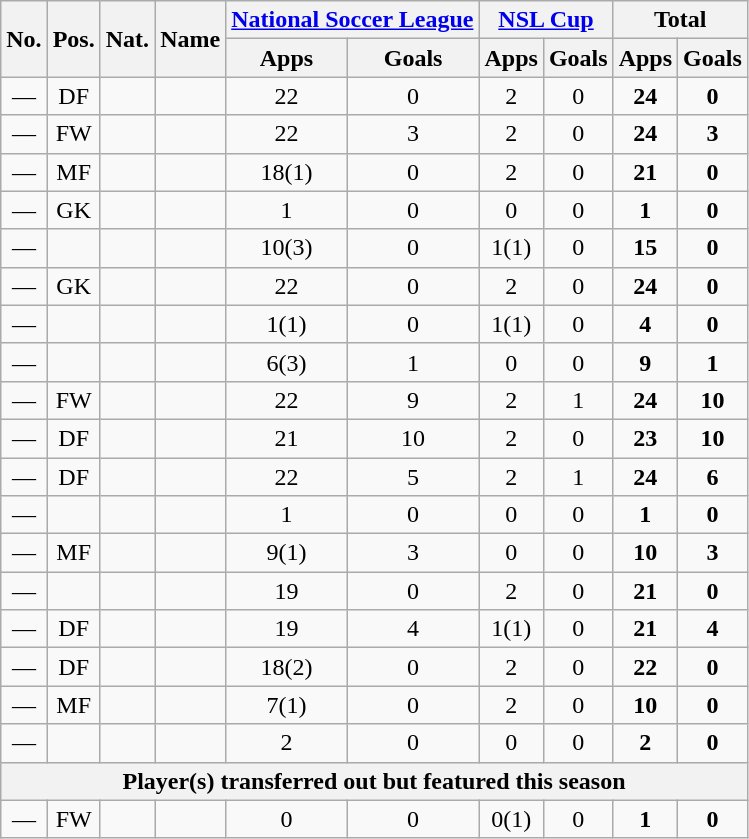<table class="wikitable sortable" style="text-align:center">
<tr>
<th rowspan="2">No.</th>
<th rowspan="2">Pos.</th>
<th rowspan="2">Nat.</th>
<th rowspan="2">Name</th>
<th colspan="2"><a href='#'>National Soccer League</a></th>
<th colspan="2"><a href='#'>NSL Cup</a></th>
<th colspan="2">Total</th>
</tr>
<tr>
<th>Apps</th>
<th>Goals</th>
<th>Apps</th>
<th>Goals</th>
<th>Apps</th>
<th>Goals</th>
</tr>
<tr>
<td>—</td>
<td>DF</td>
<td></td>
<td align=left></td>
<td>22</td>
<td>0</td>
<td>2</td>
<td>0</td>
<td><strong>24</strong></td>
<td><strong>0</strong></td>
</tr>
<tr>
<td>—</td>
<td>FW</td>
<td></td>
<td align=left></td>
<td>22</td>
<td>3</td>
<td>2</td>
<td>0</td>
<td><strong>24</strong></td>
<td><strong>3</strong></td>
</tr>
<tr>
<td>—</td>
<td>MF</td>
<td></td>
<td align=left></td>
<td>18(1)</td>
<td>0</td>
<td>2</td>
<td>0</td>
<td><strong>21</strong></td>
<td><strong>0</strong></td>
</tr>
<tr>
<td>—</td>
<td>GK</td>
<td></td>
<td align=left></td>
<td>1</td>
<td>0</td>
<td>0</td>
<td>0</td>
<td><strong>1</strong></td>
<td><strong>0</strong></td>
</tr>
<tr>
<td>—</td>
<td></td>
<td></td>
<td align=left></td>
<td>10(3)</td>
<td>0</td>
<td>1(1)</td>
<td>0</td>
<td><strong>15</strong></td>
<td><strong>0</strong></td>
</tr>
<tr>
<td>—</td>
<td>GK</td>
<td></td>
<td align=left></td>
<td>22</td>
<td>0</td>
<td>2</td>
<td>0</td>
<td><strong>24</strong></td>
<td><strong>0</strong></td>
</tr>
<tr>
<td>—</td>
<td></td>
<td></td>
<td align=left></td>
<td>1(1)</td>
<td>0</td>
<td>1(1)</td>
<td>0</td>
<td><strong>4</strong></td>
<td><strong>0</strong></td>
</tr>
<tr>
<td>—</td>
<td></td>
<td></td>
<td align=left></td>
<td>6(3)</td>
<td>1</td>
<td>0</td>
<td>0</td>
<td><strong>9</strong></td>
<td><strong>1</strong></td>
</tr>
<tr>
<td>—</td>
<td>FW</td>
<td></td>
<td align=left></td>
<td>22</td>
<td>9</td>
<td>2</td>
<td>1</td>
<td><strong>24</strong></td>
<td><strong>10</strong></td>
</tr>
<tr>
<td>—</td>
<td>DF</td>
<td></td>
<td align=left></td>
<td>21</td>
<td>10</td>
<td>2</td>
<td>0</td>
<td><strong>23</strong></td>
<td><strong>10</strong></td>
</tr>
<tr>
<td>—</td>
<td>DF</td>
<td></td>
<td align=left></td>
<td>22</td>
<td>5</td>
<td>2</td>
<td>1</td>
<td><strong>24</strong></td>
<td><strong>6</strong></td>
</tr>
<tr>
<td>—</td>
<td></td>
<td></td>
<td align=left></td>
<td>1</td>
<td>0</td>
<td>0</td>
<td>0</td>
<td><strong>1</strong></td>
<td><strong>0</strong></td>
</tr>
<tr>
<td>—</td>
<td>MF</td>
<td></td>
<td align=left></td>
<td>9(1)</td>
<td>3</td>
<td>0</td>
<td>0</td>
<td><strong>10</strong></td>
<td><strong>3</strong></td>
</tr>
<tr>
<td>—</td>
<td></td>
<td></td>
<td align=left></td>
<td>19</td>
<td>0</td>
<td>2</td>
<td>0</td>
<td><strong>21</strong></td>
<td><strong>0</strong></td>
</tr>
<tr>
<td>—</td>
<td>DF</td>
<td></td>
<td align=left></td>
<td>19</td>
<td>4</td>
<td>1(1)</td>
<td>0</td>
<td><strong>21</strong></td>
<td><strong>4</strong></td>
</tr>
<tr>
<td>—</td>
<td>DF</td>
<td></td>
<td align=left></td>
<td>18(2)</td>
<td>0</td>
<td>2</td>
<td>0</td>
<td><strong>22</strong></td>
<td><strong>0</strong></td>
</tr>
<tr>
<td>—</td>
<td>MF</td>
<td></td>
<td align=left></td>
<td>7(1)</td>
<td>0</td>
<td>2</td>
<td>0</td>
<td><strong>10</strong></td>
<td><strong>0</strong></td>
</tr>
<tr>
<td>—</td>
<td></td>
<td></td>
<td align=left></td>
<td>2</td>
<td>0</td>
<td>0</td>
<td>0</td>
<td><strong>2</strong></td>
<td><strong>0</strong></td>
</tr>
<tr>
<th colspan="10">Player(s) transferred out but featured this season</th>
</tr>
<tr>
<td>—</td>
<td>FW</td>
<td></td>
<td align=left></td>
<td>0</td>
<td>0</td>
<td>0(1)</td>
<td>0</td>
<td><strong>1</strong></td>
<td><strong>0</strong></td>
</tr>
</table>
